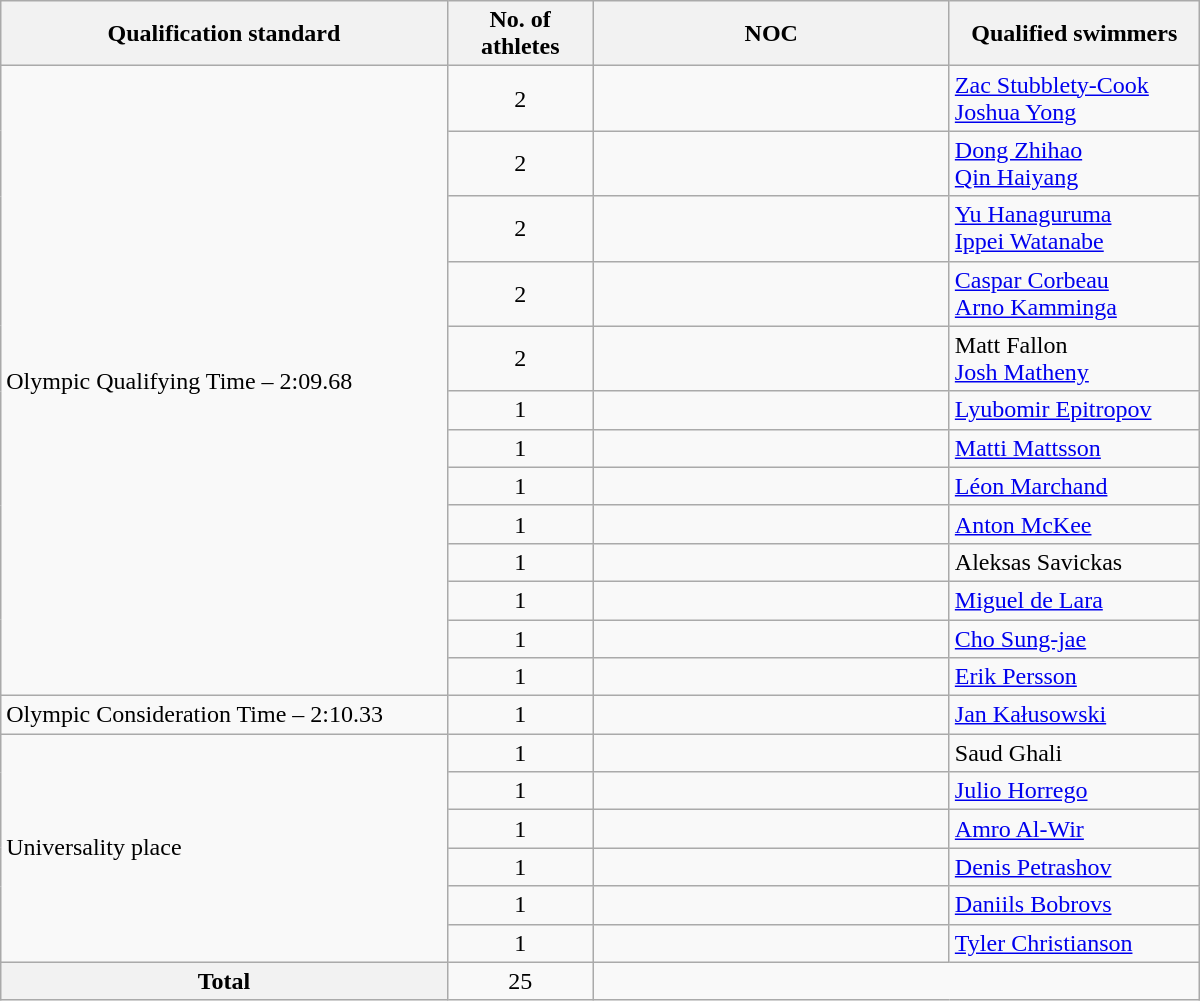<table class=wikitable style="text-align:left" width=800>
<tr>
<th scope="col">Qualification standard</th>
<th scope="col" width =90>No. of athletes</th>
<th scope="col" width =230>NOC</th>
<th scope="col">Qualified swimmers</th>
</tr>
<tr>
<td rowspan=13>Olympic Qualifying Time – 2:09.68</td>
<td align=center>2</td>
<td></td>
<td><a href='#'>Zac Stubblety-Cook</a><br><a href='#'>Joshua Yong</a></td>
</tr>
<tr>
<td align=center>2</td>
<td></td>
<td><a href='#'>Dong Zhihao</a><br><a href='#'>Qin Haiyang</a></td>
</tr>
<tr>
<td align=center>2</td>
<td></td>
<td><a href='#'>Yu Hanaguruma</a><br><a href='#'>Ippei Watanabe</a></td>
</tr>
<tr>
<td align=center>2</td>
<td></td>
<td><a href='#'>Caspar Corbeau</a><br><a href='#'>Arno Kamminga</a></td>
</tr>
<tr>
<td align=center>2</td>
<td></td>
<td>Matt Fallon<br><a href='#'>Josh Matheny</a></td>
</tr>
<tr>
<td align=center>1</td>
<td></td>
<td><a href='#'>Lyubomir Epitropov</a></td>
</tr>
<tr>
<td align=center>1</td>
<td></td>
<td><a href='#'>Matti Mattsson</a></td>
</tr>
<tr>
<td align=center>1</td>
<td></td>
<td><a href='#'>Léon Marchand</a></td>
</tr>
<tr>
<td align=center>1</td>
<td></td>
<td><a href='#'>Anton McKee</a></td>
</tr>
<tr>
<td align=center>1</td>
<td></td>
<td>Aleksas Savickas</td>
</tr>
<tr>
<td align=center>1</td>
<td></td>
<td><a href='#'>Miguel de Lara</a></td>
</tr>
<tr>
<td align=center>1</td>
<td></td>
<td><a href='#'>Cho Sung-jae</a></td>
</tr>
<tr>
<td align=center>1</td>
<td></td>
<td><a href='#'>Erik Persson</a></td>
</tr>
<tr>
<td>Olympic Consideration Time – 2:10.33</td>
<td align=center>1</td>
<td></td>
<td><a href='#'>Jan Kałusowski</a></td>
</tr>
<tr>
<td rowspan=6>Universality place</td>
<td align=center>1</td>
<td></td>
<td>Saud Ghali</td>
</tr>
<tr>
<td align=center>1</td>
<td></td>
<td><a href='#'>Julio Horrego</a></td>
</tr>
<tr>
<td align=center>1</td>
<td></td>
<td><a href='#'>Amro Al-Wir</a></td>
</tr>
<tr>
<td align=center>1</td>
<td></td>
<td><a href='#'>Denis Petrashov</a></td>
</tr>
<tr>
<td align=center>1</td>
<td></td>
<td><a href='#'>Daniils Bobrovs</a></td>
</tr>
<tr>
<td align=center>1</td>
<td></td>
<td><a href='#'>Tyler Christianson</a></td>
</tr>
<tr>
<th scope="row">Total</th>
<td align=center>25</td>
<td colspan=2></td>
</tr>
</table>
